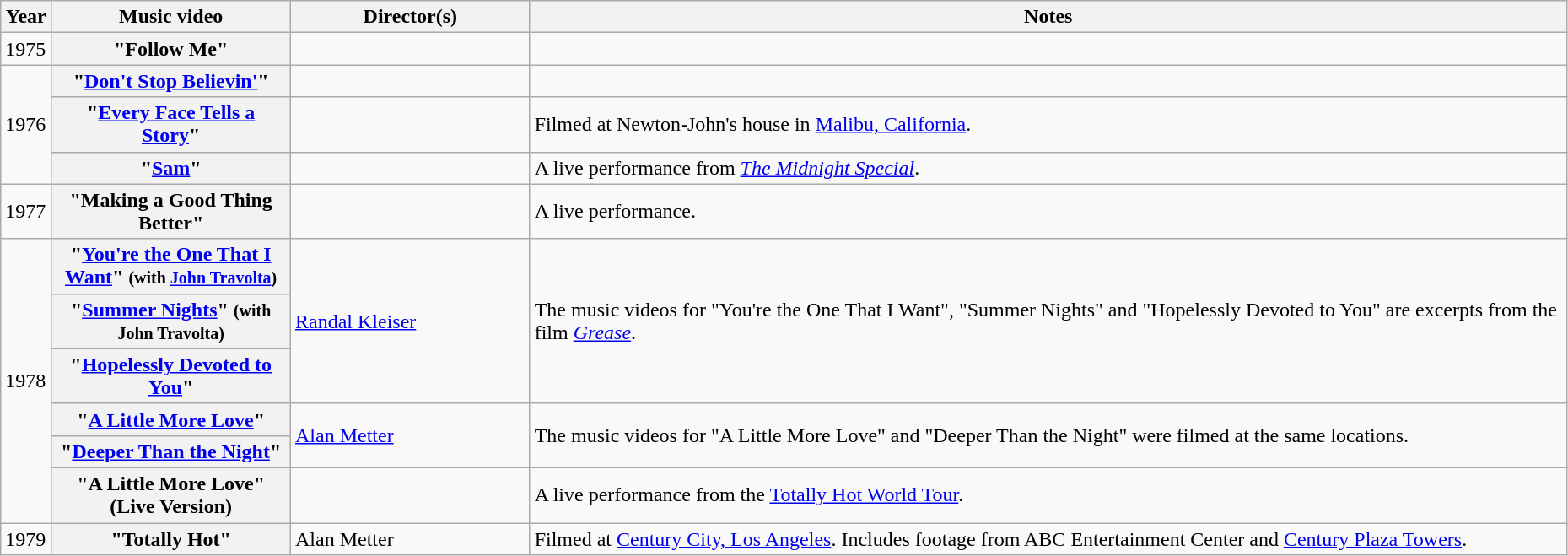<table class="wikitable plainrowheaders" width=98%>
<tr>
<th scope="col" width=3%>Year</th>
<th scope="col" width=15%>Music video</th>
<th scope="col" width=15%>Director(s)</th>
<th scope="col" width=65%>Notes</th>
</tr>
<tr>
<td>1975</td>
<th scope="row">"Follow Me"</th>
<td></td>
<td></td>
</tr>
<tr>
<td rowspan="3">1976</td>
<th scope="row">"<a href='#'>Don't Stop Believin'</a>"</th>
<td></td>
<td></td>
</tr>
<tr>
<th scope="row">"<a href='#'>Every Face Tells a Story</a>"</th>
<td></td>
<td>Filmed at Newton-John's house in <a href='#'>Malibu, California</a>.</td>
</tr>
<tr>
<th scope="row">"<a href='#'>Sam</a>"</th>
<td></td>
<td>A live performance from <em><a href='#'>The Midnight Special</a></em>.</td>
</tr>
<tr>
<td>1977</td>
<th scope="row">"Making a Good Thing Better"</th>
<td></td>
<td>A live performance.</td>
</tr>
<tr>
<td rowspan="6">1978</td>
<th scope="row">"<a href='#'>You're the One That I Want</a>" <small>(with <a href='#'>John Travolta</a>)</small></th>
<td rowspan="3"><a href='#'>Randal Kleiser</a></td>
<td rowspan="3">The music videos for "You're the One That I Want", "Summer Nights" and "Hopelessly Devoted to You" are excerpts from the film <em><a href='#'>Grease</a></em>.</td>
</tr>
<tr>
<th scope="row">"<a href='#'>Summer Nights</a>" <small>(with John Travolta)</small></th>
</tr>
<tr>
<th scope="row">"<a href='#'>Hopelessly Devoted to You</a>"</th>
</tr>
<tr>
<th scope="row">"<a href='#'>A Little More Love</a>"</th>
<td rowspan="2"><a href='#'>Alan Metter</a></td>
<td rowspan="2">The music videos for "A Little More Love" and "Deeper Than the Night" were filmed at the same locations.</td>
</tr>
<tr>
<th scope="row">"<a href='#'>Deeper Than the Night</a>"</th>
</tr>
<tr>
<th scope="row">"A Little More Love" (Live Version)</th>
<td></td>
<td>A live performance from the <a href='#'>Totally Hot World Tour</a>.</td>
</tr>
<tr>
<td>1979</td>
<th scope="row">"Totally Hot"</th>
<td>Alan Metter</td>
<td>Filmed at <a href='#'>Century City, Los Angeles</a>. Includes footage from ABC Entertainment Center and <a href='#'>Century Plaza Towers</a>.</td>
</tr>
</table>
